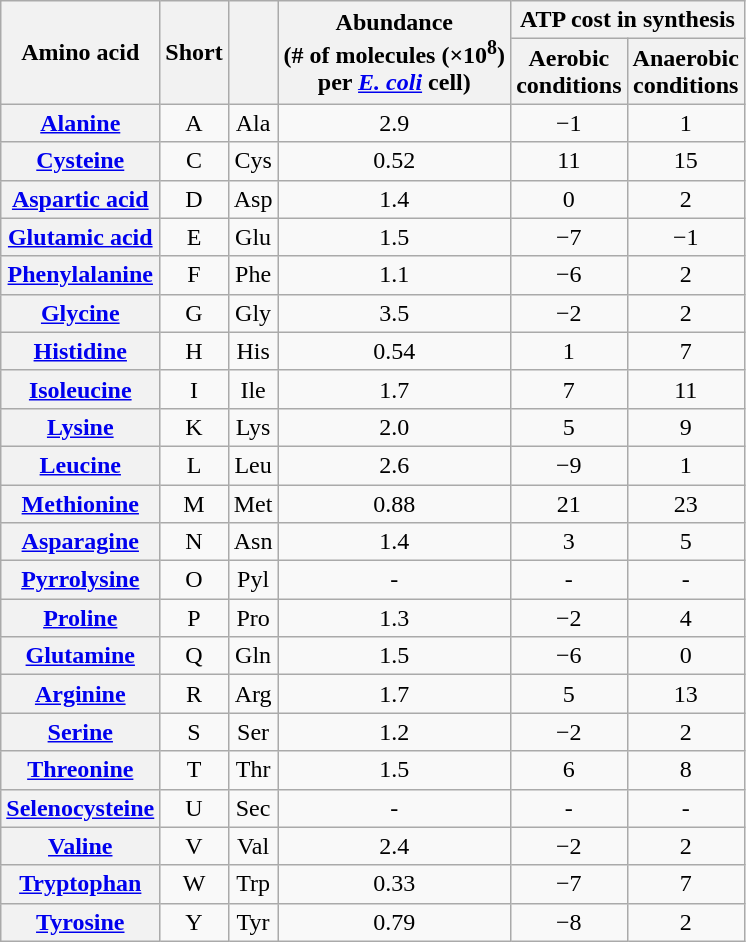<table class="wikitable sortable" style="text-align: center">
<tr>
<th scope="col" rowspan="2">Amino acid</th>
<th scope="col" rowspan="2">Short</th>
<th scope="col" rowspan="2"></th>
<th scope="col" rowspan="2">Abundance <br>(# of molecules (×10<sup>8</sup>)<br>per <em><a href='#'>E. coli</a></em> cell)</th>
<th scope="col" colspan="2">ATP cost in synthesis</th>
</tr>
<tr>
<th scope="col">Aerobic<br>conditions</th>
<th scope="col">Anaerobic<br>conditions</th>
</tr>
<tr>
<th scope="row" ><a href='#'>Alanine</a></th>
<td>A</td>
<td>Ala</td>
<td>2.9</td>
<td>−1</td>
<td>1</td>
</tr>
<tr>
<th scope="row" ><a href='#'>Cysteine</a></th>
<td>C</td>
<td>Cys</td>
<td>0.52</td>
<td>11</td>
<td>15</td>
</tr>
<tr>
<th scope="row" ><a href='#'>Aspartic acid</a></th>
<td>D</td>
<td>Asp</td>
<td>1.4</td>
<td>0</td>
<td>2</td>
</tr>
<tr>
<th scope="row" ><a href='#'>Glutamic acid</a></th>
<td>E</td>
<td>Glu</td>
<td>1.5</td>
<td>−7</td>
<td>−1</td>
</tr>
<tr>
<th scope="row" ><a href='#'>Phenylalanine</a></th>
<td>F</td>
<td>Phe</td>
<td>1.1</td>
<td>−6</td>
<td>2</td>
</tr>
<tr>
<th scope="row" ><a href='#'>Glycine</a></th>
<td>G</td>
<td>Gly</td>
<td>3.5</td>
<td>−2</td>
<td>2</td>
</tr>
<tr>
<th scope="row" ><a href='#'>Histidine</a></th>
<td>H</td>
<td>His</td>
<td>0.54</td>
<td>1</td>
<td>7</td>
</tr>
<tr>
<th scope="row" ><a href='#'>Isoleucine</a></th>
<td>I</td>
<td>Ile</td>
<td>1.7</td>
<td>7</td>
<td>11</td>
</tr>
<tr>
<th scope="row" ><a href='#'>Lysine</a></th>
<td>K</td>
<td>Lys</td>
<td>2.0</td>
<td>5</td>
<td>9</td>
</tr>
<tr>
<th scope="row" ><a href='#'>Leucine</a></th>
<td>L</td>
<td>Leu</td>
<td>2.6</td>
<td>−9</td>
<td>1</td>
</tr>
<tr>
<th scope="row" ><a href='#'>Methionine</a></th>
<td>M</td>
<td>Met</td>
<td>0.88</td>
<td>21</td>
<td>23</td>
</tr>
<tr>
<th scope="row" ><a href='#'>Asparagine</a></th>
<td>N</td>
<td>Asn</td>
<td>1.4</td>
<td>3</td>
<td>5</td>
</tr>
<tr>
<th scope="row" ><a href='#'>Pyrrolysine</a></th>
<td>O</td>
<td>Pyl</td>
<td>-</td>
<td>-</td>
<td>-</td>
</tr>
<tr>
<th scope="row" ><a href='#'>Proline</a></th>
<td>P</td>
<td>Pro</td>
<td>1.3</td>
<td>−2</td>
<td>4</td>
</tr>
<tr>
<th scope="row" ><a href='#'>Glutamine</a></th>
<td>Q</td>
<td>Gln</td>
<td>1.5</td>
<td>−6</td>
<td>0</td>
</tr>
<tr>
<th scope="row" ><a href='#'>Arginine</a></th>
<td>R</td>
<td>Arg</td>
<td>1.7</td>
<td>5</td>
<td>13</td>
</tr>
<tr>
<th scope="row" ><a href='#'>Serine</a></th>
<td>S</td>
<td>Ser</td>
<td>1.2</td>
<td>−2</td>
<td>2</td>
</tr>
<tr>
<th scope="row" ><a href='#'>Threonine</a></th>
<td>T</td>
<td>Thr</td>
<td>1.5</td>
<td>6</td>
<td>8</td>
</tr>
<tr>
<th scope="row" ><a href='#'>Selenocysteine</a></th>
<td>U</td>
<td>Sec</td>
<td>-</td>
<td>-</td>
<td>-</td>
</tr>
<tr>
<th scope="row" ><a href='#'>Valine</a></th>
<td>V</td>
<td>Val</td>
<td>2.4</td>
<td>−2</td>
<td>2</td>
</tr>
<tr>
<th scope="row" ><a href='#'>Tryptophan</a></th>
<td>W</td>
<td>Trp</td>
<td>0.33</td>
<td>−7</td>
<td>7</td>
</tr>
<tr>
<th scope="row" ><a href='#'>Tyrosine</a></th>
<td>Y</td>
<td>Tyr</td>
<td>0.79</td>
<td>−8</td>
<td>2</td>
</tr>
</table>
